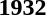<table>
<tr>
<td><strong>1932</strong><br></td>
</tr>
</table>
